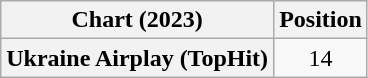<table class="wikitable plainrowheaders" style="text-align:center;">
<tr>
<th scope="col">Chart (2023)</th>
<th scope="col">Position</th>
</tr>
<tr>
<th scope="row">Ukraine Airplay (TopHit)</th>
<td>14</td>
</tr>
</table>
